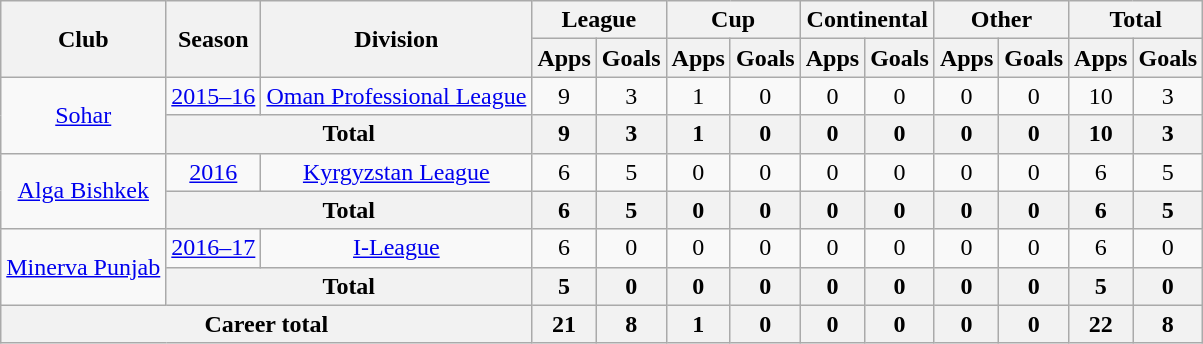<table class="wikitable" style="text-align: center;">
<tr>
<th rowspan="2">Club</th>
<th rowspan="2">Season</th>
<th rowspan="2">Division</th>
<th colspan="2">League</th>
<th colspan="2">Cup</th>
<th colspan="2">Continental</th>
<th colspan="2">Other</th>
<th colspan="2">Total</th>
</tr>
<tr>
<th>Apps</th>
<th>Goals</th>
<th>Apps</th>
<th>Goals</th>
<th>Apps</th>
<th>Goals</th>
<th>Apps</th>
<th>Goals</th>
<th>Apps</th>
<th>Goals</th>
</tr>
<tr>
<td rowspan="2"><a href='#'>Sohar</a></td>
<td><a href='#'>2015–16</a></td>
<td rowspan="1"><a href='#'>Oman Professional League</a></td>
<td>9</td>
<td>3</td>
<td>1</td>
<td>0</td>
<td>0</td>
<td>0</td>
<td>0</td>
<td>0</td>
<td>10</td>
<td>3</td>
</tr>
<tr>
<th colspan="2">Total</th>
<th>9</th>
<th>3</th>
<th>1</th>
<th>0</th>
<th>0</th>
<th>0</th>
<th>0</th>
<th>0</th>
<th>10</th>
<th>3</th>
</tr>
<tr>
<td rowspan="2"><a href='#'>Alga Bishkek</a></td>
<td><a href='#'>2016</a></td>
<td rowspan="1"><a href='#'>Kyrgyzstan League</a></td>
<td>6</td>
<td>5</td>
<td>0</td>
<td>0</td>
<td>0</td>
<td>0</td>
<td>0</td>
<td>0</td>
<td>6</td>
<td>5</td>
</tr>
<tr>
<th colspan="2">Total</th>
<th>6</th>
<th>5</th>
<th>0</th>
<th>0</th>
<th>0</th>
<th>0</th>
<th>0</th>
<th>0</th>
<th>6</th>
<th>5</th>
</tr>
<tr>
<td rowspan="2"><a href='#'>Minerva Punjab</a></td>
<td><a href='#'>2016–17</a></td>
<td rowspan="1"><a href='#'>I-League</a></td>
<td>6</td>
<td>0</td>
<td>0</td>
<td>0</td>
<td>0</td>
<td>0</td>
<td>0</td>
<td>0</td>
<td>6</td>
<td>0</td>
</tr>
<tr>
<th colspan="2">Total</th>
<th>5</th>
<th>0</th>
<th>0</th>
<th>0</th>
<th>0</th>
<th>0</th>
<th>0</th>
<th>0</th>
<th>5</th>
<th>0</th>
</tr>
<tr>
<th colspan="3">Career total</th>
<th>21</th>
<th>8</th>
<th>1</th>
<th>0</th>
<th>0</th>
<th>0</th>
<th>0</th>
<th>0</th>
<th>22</th>
<th>8</th>
</tr>
</table>
